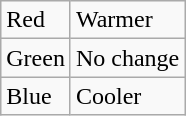<table class="wikitable">
<tr>
<td> Red</td>
<td>Warmer</td>
</tr>
<tr>
<td> Green</td>
<td>No change</td>
</tr>
<tr>
<td> Blue</td>
<td>Cooler</td>
</tr>
</table>
